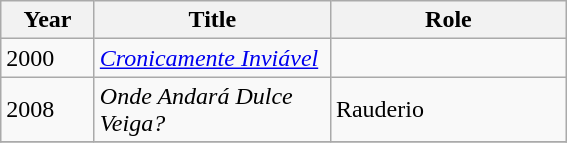<table class="wikitable sortable">
<tr>
<th width=055>Year</th>
<th width=150>Title</th>
<th width=150>Role</th>
</tr>
<tr>
<td>2000</td>
<td><em><a href='#'>Cronicamente Inviável</a></em></td>
<td></td>
</tr>
<tr>
<td>2008</td>
<td><em>Onde Andará Dulce Veiga?</em></td>
<td>Rauderio</td>
</tr>
<tr>
</tr>
</table>
